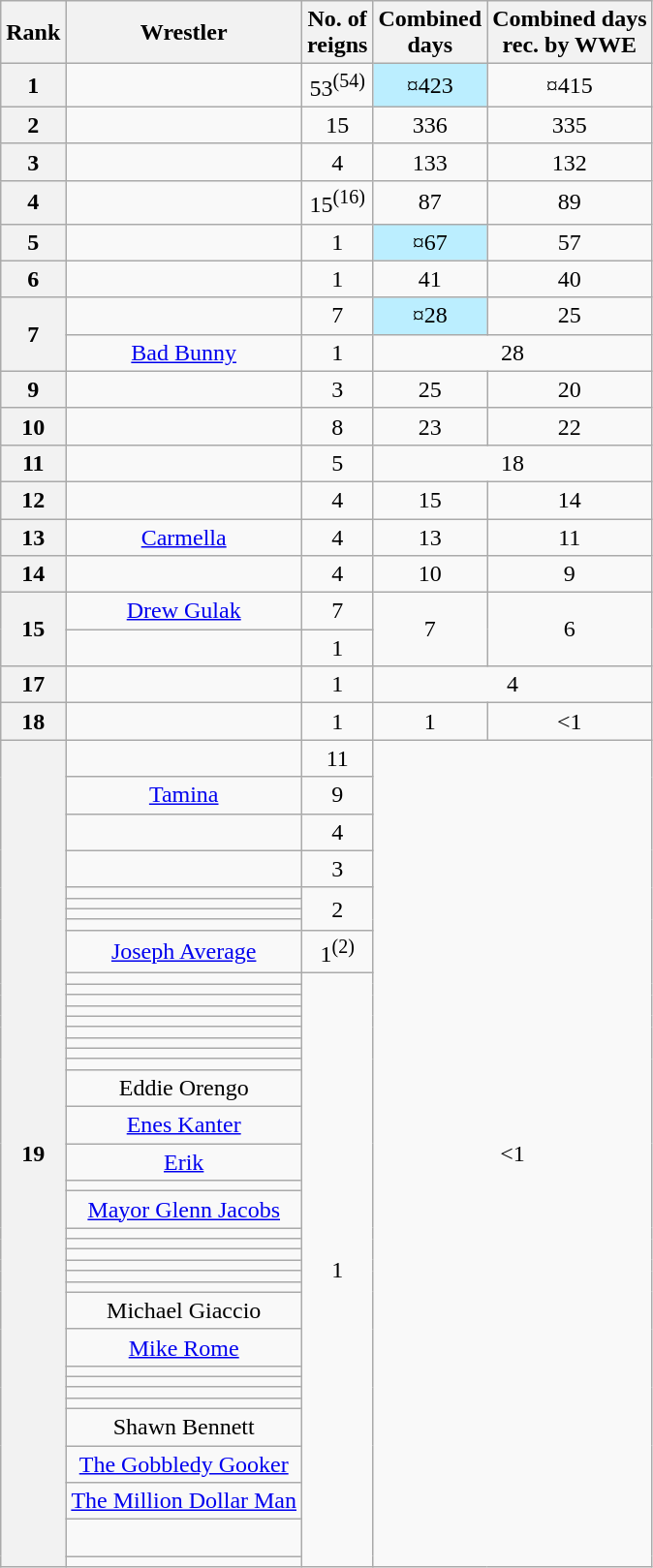<table class="wikitable sortable" style="text-align: center">
<tr>
<th>Rank</th>
<th>Wrestler</th>
<th data-sort-type="number">No. of<br>reigns</th>
<th data-sort-type="number">Combined<br>days</th>
<th data-sort-type="number">Combined days<br>rec. by WWE</th>
</tr>
<tr>
<th>1</th>
<td></td>
<td>53<sup>(54)</sup></td>
<td style="background-color:#bbeeff">¤423</td>
<td>¤415</td>
</tr>
<tr>
<th>2</th>
<td></td>
<td>15</td>
<td>336</td>
<td>335</td>
</tr>
<tr>
<th>3</th>
<td></td>
<td>4</td>
<td>133</td>
<td>132</td>
</tr>
<tr>
<th>4</th>
<td></td>
<td>15<sup>(16)</sup></td>
<td>87</td>
<td>89</td>
</tr>
<tr>
<th>5</th>
<td></td>
<td>1</td>
<td style="background-color:#bbeeff">¤67</td>
<td>57</td>
</tr>
<tr>
<th>6</th>
<td></td>
<td>1</td>
<td>41</td>
<td>40</td>
</tr>
<tr>
<th rowspan=2>7</th>
<td></td>
<td>7</td>
<td style="background-color:#bbeeff">¤28</td>
<td>25</td>
</tr>
<tr>
<td><a href='#'>Bad Bunny</a></td>
<td>1</td>
<td colspan=2>28</td>
</tr>
<tr>
<th>9</th>
<td></td>
<td>3</td>
<td>25</td>
<td>20</td>
</tr>
<tr>
<th>10</th>
<td></td>
<td>8</td>
<td>23</td>
<td>22</td>
</tr>
<tr>
<th>11</th>
<td></td>
<td>5</td>
<td colspan=2>18</td>
</tr>
<tr>
<th>12</th>
<td></td>
<td>4</td>
<td>15</td>
<td>14</td>
</tr>
<tr>
<th>13</th>
<td><a href='#'>Carmella</a></td>
<td>4</td>
<td>13</td>
<td>11</td>
</tr>
<tr>
<th>14</th>
<td></td>
<td>4</td>
<td>10</td>
<td>9</td>
</tr>
<tr>
<th rowspan=2>15</th>
<td><a href='#'>Drew Gulak</a></td>
<td>7</td>
<td rowspan=2>7</td>
<td colspan=2 rowspan=2>6</td>
</tr>
<tr>
<td></td>
<td>1</td>
</tr>
<tr>
<th>17</th>
<td></td>
<td>1</td>
<td colspan=2>4</td>
</tr>
<tr>
<th>18</th>
<td></td>
<td>1</td>
<td>1</td>
<td><1</td>
</tr>
<tr>
<th rowspan=40>19</th>
<td></td>
<td>11</td>
<td colspan=2 rowspan=40><1</td>
</tr>
<tr>
<td><a href='#'>Tamina</a></td>
<td>9</td>
</tr>
<tr>
<td></td>
<td>4</td>
</tr>
<tr>
<td></td>
<td>3</td>
</tr>
<tr>
<td></td>
<td rowspan=4>2</td>
</tr>
<tr>
<td></td>
</tr>
<tr>
<td></td>
</tr>
<tr>
<td></td>
</tr>
<tr>
<td><a href='#'>Joseph Average</a></td>
<td>1<sup>(2)</sup></td>
</tr>
<tr>
<td></td>
<td rowspan=31>1</td>
</tr>
<tr>
<td></td>
</tr>
<tr>
<td></td>
</tr>
<tr>
<td></td>
</tr>
<tr>
<td></td>
</tr>
<tr>
<td></td>
</tr>
<tr>
<td></td>
</tr>
<tr>
<td></td>
</tr>
<tr>
<td></td>
</tr>
<tr>
<td>Eddie Orengo</td>
</tr>
<tr>
<td><a href='#'>Enes Kanter</a></td>
</tr>
<tr>
<td><a href='#'>Erik</a></td>
</tr>
<tr>
<td></td>
</tr>
<tr>
<td><a href='#'>Mayor Glenn Jacobs</a></td>
</tr>
<tr>
<td></td>
</tr>
<tr>
<td></td>
</tr>
<tr>
<td></td>
</tr>
<tr>
<td></td>
</tr>
<tr>
<td></td>
</tr>
<tr>
<td></td>
</tr>
<tr>
<td>Michael Giaccio</td>
</tr>
<tr>
<td><a href='#'>Mike Rome</a></td>
</tr>
<tr>
<td></td>
</tr>
<tr>
<td></td>
</tr>
<tr>
<td></td>
</tr>
<tr>
<td></td>
</tr>
<tr>
<td>Shawn Bennett</td>
</tr>
<tr>
<td><a href='#'>The Gobbledy Gooker</a></td>
</tr>
<tr>
<td><a href='#'>The Million Dollar Man</a></td>
</tr>
<tr>
<td><br></td>
</tr>
<tr>
<td></td>
</tr>
</table>
